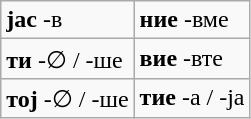<table class="wikitable" lang="mk">
<tr>
<td><strong>јас</strong>  -в</td>
<td><strong>ние</strong>  -вме</td>
</tr>
<tr>
<td><strong>ти</strong>   -∅ / -ше</td>
<td><strong>вие</strong>  -вте</td>
</tr>
<tr>
<td><strong>тој</strong>  -∅ / -ше</td>
<td><strong>тие</strong>  -а / -ја</td>
</tr>
</table>
